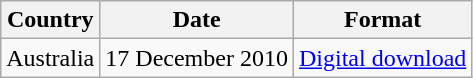<table class="wikitable">
<tr>
<th scope="col">Country</th>
<th scope="col">Date</th>
<th scope="col">Format</th>
</tr>
<tr>
<td>Australia</td>
<td>17 December 2010</td>
<td><a href='#'>Digital download</a></td>
</tr>
</table>
